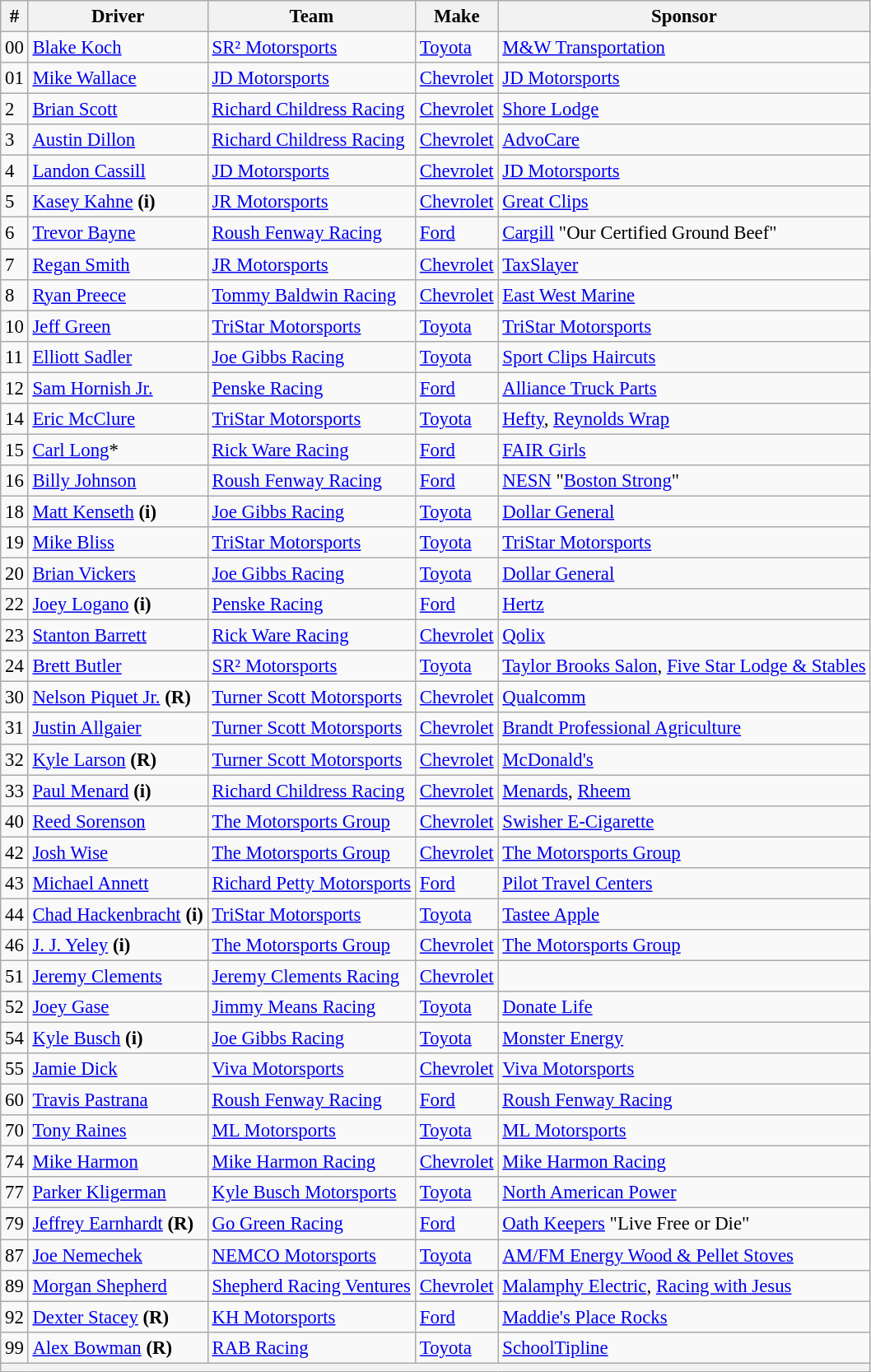<table class="wikitable" style="font-size:95%">
<tr>
<th>#</th>
<th>Driver</th>
<th>Team</th>
<th>Make</th>
<th>Sponsor</th>
</tr>
<tr>
<td>00</td>
<td><a href='#'>Blake Koch</a></td>
<td><a href='#'>SR² Motorsports</a></td>
<td><a href='#'>Toyota</a></td>
<td><a href='#'>M&W Transportation</a></td>
</tr>
<tr>
<td>01</td>
<td><a href='#'>Mike Wallace</a></td>
<td><a href='#'>JD Motorsports</a></td>
<td><a href='#'>Chevrolet</a></td>
<td><a href='#'>JD Motorsports</a></td>
</tr>
<tr>
<td>2</td>
<td><a href='#'>Brian Scott</a></td>
<td><a href='#'>Richard Childress Racing</a></td>
<td><a href='#'>Chevrolet</a></td>
<td><a href='#'>Shore Lodge</a></td>
</tr>
<tr>
<td>3</td>
<td><a href='#'>Austin Dillon</a></td>
<td><a href='#'>Richard Childress Racing</a></td>
<td><a href='#'>Chevrolet</a></td>
<td><a href='#'>AdvoCare</a></td>
</tr>
<tr>
<td>4</td>
<td><a href='#'>Landon Cassill</a></td>
<td><a href='#'>JD Motorsports</a></td>
<td><a href='#'>Chevrolet</a></td>
<td><a href='#'>JD Motorsports</a></td>
</tr>
<tr>
<td>5</td>
<td><a href='#'>Kasey Kahne</a> <strong>(i)</strong></td>
<td><a href='#'>JR Motorsports</a></td>
<td><a href='#'>Chevrolet</a></td>
<td><a href='#'>Great Clips</a></td>
</tr>
<tr>
<td>6</td>
<td><a href='#'>Trevor Bayne</a></td>
<td><a href='#'>Roush Fenway Racing</a></td>
<td><a href='#'>Ford</a></td>
<td><a href='#'>Cargill</a> "Our Certified Ground Beef"</td>
</tr>
<tr>
<td>7</td>
<td><a href='#'>Regan Smith</a></td>
<td><a href='#'>JR Motorsports</a></td>
<td><a href='#'>Chevrolet</a></td>
<td><a href='#'>TaxSlayer</a></td>
</tr>
<tr>
<td>8</td>
<td><a href='#'>Ryan Preece</a></td>
<td><a href='#'>Tommy Baldwin Racing</a></td>
<td><a href='#'>Chevrolet</a></td>
<td><a href='#'>East West Marine</a></td>
</tr>
<tr>
<td>10</td>
<td><a href='#'>Jeff Green</a></td>
<td><a href='#'>TriStar Motorsports</a></td>
<td><a href='#'>Toyota</a></td>
<td><a href='#'>TriStar Motorsports</a></td>
</tr>
<tr>
<td>11</td>
<td><a href='#'>Elliott Sadler</a></td>
<td><a href='#'>Joe Gibbs Racing</a></td>
<td><a href='#'>Toyota</a></td>
<td><a href='#'>Sport Clips Haircuts</a></td>
</tr>
<tr>
<td>12</td>
<td><a href='#'>Sam Hornish Jr.</a></td>
<td><a href='#'>Penske Racing</a></td>
<td><a href='#'>Ford</a></td>
<td><a href='#'>Alliance Truck Parts</a></td>
</tr>
<tr>
<td>14</td>
<td><a href='#'>Eric McClure</a></td>
<td><a href='#'>TriStar Motorsports</a></td>
<td><a href='#'>Toyota</a></td>
<td><a href='#'>Hefty</a>, <a href='#'>Reynolds Wrap</a></td>
</tr>
<tr>
<td>15</td>
<td><a href='#'>Carl Long</a>*</td>
<td><a href='#'>Rick Ware Racing</a></td>
<td><a href='#'>Ford</a></td>
<td><a href='#'>FAIR Girls</a></td>
</tr>
<tr>
<td>16</td>
<td><a href='#'>Billy Johnson</a></td>
<td><a href='#'>Roush Fenway Racing</a></td>
<td><a href='#'>Ford</a></td>
<td><a href='#'>NESN</a> "<a href='#'>Boston Strong</a>"</td>
</tr>
<tr>
<td>18</td>
<td><a href='#'>Matt Kenseth</a> <strong>(i)</strong></td>
<td><a href='#'>Joe Gibbs Racing</a></td>
<td><a href='#'>Toyota</a></td>
<td><a href='#'>Dollar General</a></td>
</tr>
<tr>
<td>19</td>
<td><a href='#'>Mike Bliss</a></td>
<td><a href='#'>TriStar Motorsports</a></td>
<td><a href='#'>Toyota</a></td>
<td><a href='#'>TriStar Motorsports</a></td>
</tr>
<tr>
<td>20</td>
<td><a href='#'>Brian Vickers</a></td>
<td><a href='#'>Joe Gibbs Racing</a></td>
<td><a href='#'>Toyota</a></td>
<td><a href='#'>Dollar General</a></td>
</tr>
<tr>
<td>22</td>
<td><a href='#'>Joey Logano</a> <strong>(i)</strong></td>
<td><a href='#'>Penske Racing</a></td>
<td><a href='#'>Ford</a></td>
<td><a href='#'>Hertz</a></td>
</tr>
<tr>
<td>23</td>
<td><a href='#'>Stanton Barrett</a></td>
<td><a href='#'>Rick Ware Racing</a></td>
<td><a href='#'>Chevrolet</a></td>
<td><a href='#'>Qolix</a></td>
</tr>
<tr>
<td>24</td>
<td><a href='#'>Brett Butler</a></td>
<td><a href='#'>SR² Motorsports</a></td>
<td><a href='#'>Toyota</a></td>
<td><a href='#'>Taylor Brooks Salon</a>, <a href='#'>Five Star Lodge & Stables</a></td>
</tr>
<tr>
<td>30</td>
<td><a href='#'>Nelson Piquet Jr.</a> <strong>(R)</strong></td>
<td><a href='#'>Turner Scott Motorsports</a></td>
<td><a href='#'>Chevrolet</a></td>
<td><a href='#'>Qualcomm</a></td>
</tr>
<tr>
<td>31</td>
<td><a href='#'>Justin Allgaier</a></td>
<td><a href='#'>Turner Scott Motorsports</a></td>
<td><a href='#'>Chevrolet</a></td>
<td><a href='#'>Brandt Professional Agriculture</a></td>
</tr>
<tr>
<td>32</td>
<td><a href='#'>Kyle Larson</a> <strong>(R)</strong></td>
<td><a href='#'>Turner Scott Motorsports</a></td>
<td><a href='#'>Chevrolet</a></td>
<td><a href='#'>McDonald's</a></td>
</tr>
<tr>
<td>33</td>
<td><a href='#'>Paul Menard</a> <strong>(i)</strong></td>
<td><a href='#'>Richard Childress Racing</a></td>
<td><a href='#'>Chevrolet</a></td>
<td><a href='#'>Menards</a>, <a href='#'>Rheem</a></td>
</tr>
<tr>
<td>40</td>
<td><a href='#'>Reed Sorenson</a></td>
<td><a href='#'>The Motorsports Group</a></td>
<td><a href='#'>Chevrolet</a></td>
<td><a href='#'>Swisher E-Cigarette</a></td>
</tr>
<tr>
<td>42</td>
<td><a href='#'>Josh Wise</a></td>
<td><a href='#'>The Motorsports Group</a></td>
<td><a href='#'>Chevrolet</a></td>
<td><a href='#'>The Motorsports Group</a></td>
</tr>
<tr>
<td>43</td>
<td><a href='#'>Michael Annett</a></td>
<td><a href='#'>Richard Petty Motorsports</a></td>
<td><a href='#'>Ford</a></td>
<td><a href='#'>Pilot Travel Centers</a></td>
</tr>
<tr>
<td>44</td>
<td><a href='#'>Chad Hackenbracht</a> <strong>(i)</strong></td>
<td><a href='#'>TriStar Motorsports</a></td>
<td><a href='#'>Toyota</a></td>
<td><a href='#'>Tastee Apple</a></td>
</tr>
<tr>
<td>46</td>
<td><a href='#'>J. J. Yeley</a> <strong>(i)</strong></td>
<td><a href='#'>The Motorsports Group</a></td>
<td><a href='#'>Chevrolet</a></td>
<td><a href='#'>The Motorsports Group</a></td>
</tr>
<tr>
<td>51</td>
<td><a href='#'>Jeremy Clements</a></td>
<td><a href='#'>Jeremy Clements Racing</a></td>
<td><a href='#'>Chevrolet</a></td>
<td></td>
</tr>
<tr>
<td>52</td>
<td><a href='#'>Joey Gase</a></td>
<td><a href='#'>Jimmy Means Racing</a></td>
<td><a href='#'>Toyota</a></td>
<td><a href='#'>Donate Life</a></td>
</tr>
<tr>
<td>54</td>
<td><a href='#'>Kyle Busch</a> <strong>(i)</strong></td>
<td><a href='#'>Joe Gibbs Racing</a></td>
<td><a href='#'>Toyota</a></td>
<td><a href='#'>Monster Energy</a></td>
</tr>
<tr>
<td>55</td>
<td><a href='#'>Jamie Dick</a></td>
<td><a href='#'>Viva Motorsports</a></td>
<td><a href='#'>Chevrolet</a></td>
<td><a href='#'>Viva Motorsports</a></td>
</tr>
<tr>
<td>60</td>
<td><a href='#'>Travis Pastrana</a></td>
<td><a href='#'>Roush Fenway Racing</a></td>
<td><a href='#'>Ford</a></td>
<td><a href='#'>Roush Fenway Racing</a></td>
</tr>
<tr>
<td>70</td>
<td><a href='#'>Tony Raines</a></td>
<td><a href='#'>ML Motorsports</a></td>
<td><a href='#'>Toyota</a></td>
<td><a href='#'>ML Motorsports</a></td>
</tr>
<tr>
<td>74</td>
<td><a href='#'>Mike Harmon</a></td>
<td><a href='#'>Mike Harmon Racing</a></td>
<td><a href='#'>Chevrolet</a></td>
<td><a href='#'>Mike Harmon Racing</a></td>
</tr>
<tr>
<td>77</td>
<td><a href='#'>Parker Kligerman</a></td>
<td><a href='#'>Kyle Busch Motorsports</a></td>
<td><a href='#'>Toyota</a></td>
<td><a href='#'>North American Power</a></td>
</tr>
<tr>
<td>79</td>
<td><a href='#'>Jeffrey Earnhardt</a> <strong>(R)</strong></td>
<td><a href='#'>Go Green Racing</a></td>
<td><a href='#'>Ford</a></td>
<td><a href='#'>Oath Keepers</a> "Live Free or Die"</td>
</tr>
<tr>
<td>87</td>
<td><a href='#'>Joe Nemechek</a></td>
<td><a href='#'>NEMCO Motorsports</a></td>
<td><a href='#'>Toyota</a></td>
<td><a href='#'>AM/FM Energy Wood & Pellet Stoves</a></td>
</tr>
<tr>
<td>89</td>
<td><a href='#'>Morgan Shepherd</a></td>
<td><a href='#'>Shepherd Racing Ventures</a></td>
<td><a href='#'>Chevrolet</a></td>
<td><a href='#'>Malamphy Electric</a>, <a href='#'>Racing with Jesus</a></td>
</tr>
<tr>
<td>92</td>
<td><a href='#'>Dexter Stacey</a> <strong>(R)</strong></td>
<td><a href='#'>KH Motorsports</a></td>
<td><a href='#'>Ford</a></td>
<td><a href='#'>Maddie's Place Rocks</a></td>
</tr>
<tr>
<td>99</td>
<td><a href='#'>Alex Bowman</a> <strong>(R)</strong></td>
<td><a href='#'>RAB Racing</a></td>
<td><a href='#'>Toyota</a></td>
<td><a href='#'>SchoolTipline</a></td>
</tr>
<tr>
<th colspan="5"></th>
</tr>
</table>
